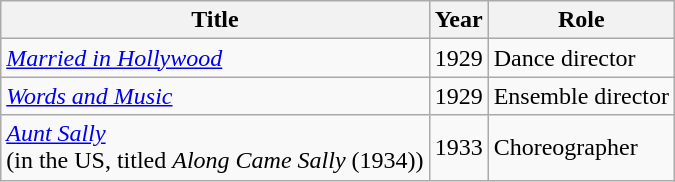<table class="wikitable">
<tr>
<th>Title</th>
<th>Year</th>
<th>Role</th>
</tr>
<tr>
<td><em><a href='#'>Married in Hollywood</a></em></td>
<td>1929</td>
<td>Dance director</td>
</tr>
<tr>
<td><em><a href='#'>Words and Music</a></em></td>
<td>1929</td>
<td>Ensemble director</td>
</tr>
<tr>
<td><em><a href='#'>Aunt Sally</a></em> <br>(in the US, titled <em>Along Came Sally</em> (1934))</td>
<td>1933</td>
<td>Choreographer</td>
</tr>
</table>
